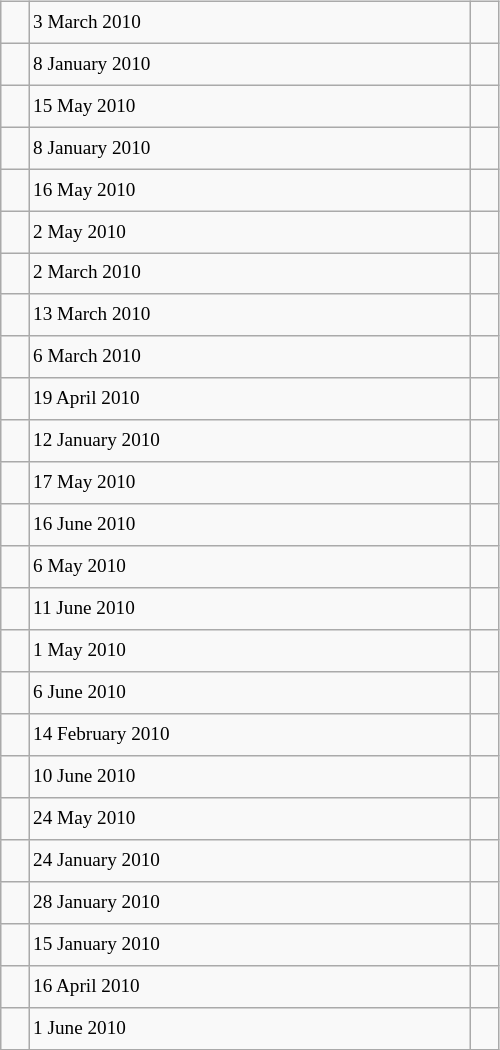<table class="wikitable" style="font-size: 80%; float: left; width: 26em; margin-right: 1em; height: 700px">
<tr>
<td></td>
<td>3 March 2010</td>
<td></td>
</tr>
<tr>
<td></td>
<td>8 January 2010</td>
<td></td>
</tr>
<tr>
<td></td>
<td>15 May 2010</td>
<td></td>
</tr>
<tr>
<td></td>
<td>8 January 2010</td>
<td></td>
</tr>
<tr>
<td></td>
<td>16 May 2010</td>
<td></td>
</tr>
<tr>
<td></td>
<td>2 May 2010</td>
<td></td>
</tr>
<tr>
<td></td>
<td>2 March 2010</td>
<td></td>
</tr>
<tr>
<td></td>
<td>13 March 2010</td>
<td></td>
</tr>
<tr>
<td></td>
<td>6 March 2010</td>
<td></td>
</tr>
<tr>
<td></td>
<td>19 April 2010</td>
<td></td>
</tr>
<tr>
<td></td>
<td>12 January 2010</td>
<td></td>
</tr>
<tr>
<td></td>
<td>17 May 2010</td>
<td></td>
</tr>
<tr>
<td></td>
<td>16 June 2010</td>
<td></td>
</tr>
<tr>
<td></td>
<td>6 May 2010</td>
<td></td>
</tr>
<tr>
<td></td>
<td>11 June 2010</td>
<td></td>
</tr>
<tr>
<td></td>
<td>1 May 2010</td>
<td></td>
</tr>
<tr>
<td></td>
<td>6 June 2010</td>
<td></td>
</tr>
<tr>
<td></td>
<td>14 February 2010</td>
<td></td>
</tr>
<tr>
<td></td>
<td>10 June 2010</td>
<td></td>
</tr>
<tr>
<td></td>
<td>24 May 2010</td>
<td></td>
</tr>
<tr>
<td></td>
<td>24 January 2010</td>
<td></td>
</tr>
<tr>
<td></td>
<td>28 January 2010</td>
<td></td>
</tr>
<tr>
<td></td>
<td>15 January 2010</td>
<td></td>
</tr>
<tr>
<td></td>
<td>16 April 2010</td>
<td></td>
</tr>
<tr>
<td></td>
<td>1 June 2010</td>
<td></td>
</tr>
</table>
